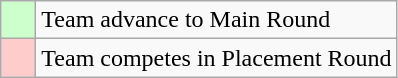<table class="wikitable">
<tr>
<td style="background:#cfc;">    </td>
<td>Team advance to Main Round</td>
</tr>
<tr>
<td style="background:#fcc;">    </td>
<td>Team competes in Placement Round</td>
</tr>
</table>
